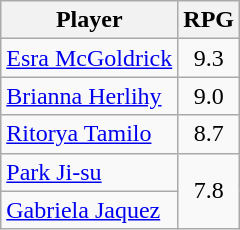<table class="wikitable">
<tr>
<th>Player</th>
<th>RPG</th>
</tr>
<tr>
<td> <a href='#'>Esra McGoldrick</a></td>
<td align=center>9.3</td>
</tr>
<tr>
<td> <a href='#'>Brianna Herlihy</a></td>
<td align=center>9.0</td>
</tr>
<tr>
<td> <a href='#'>Ritorya Tamilo</a></td>
<td align=center>8.7</td>
</tr>
<tr>
<td> <a href='#'>Park Ji-su</a></td>
<td align=center rowspan=2>7.8</td>
</tr>
<tr>
<td> <a href='#'>Gabriela Jaquez</a></td>
</tr>
</table>
